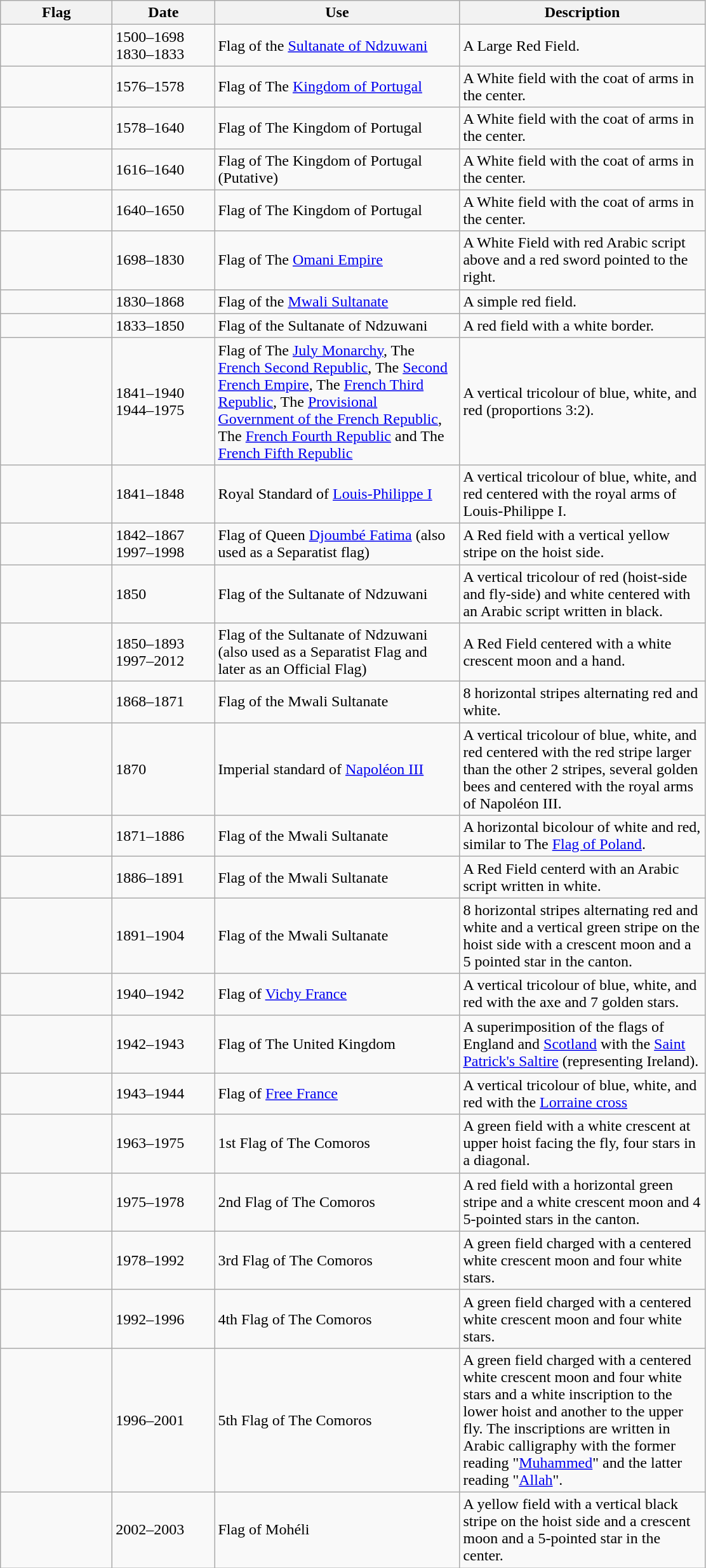<table class="wikitable">
<tr>
<th style="width:110px;">Flag</th>
<th style="width:100px;">Date</th>
<th style="width:250px;">Use</th>
<th style="width:250px;">Description</th>
</tr>
<tr>
<td></td>
<td>1500–1698<br>1830–1833</td>
<td>Flag of the <a href='#'>Sultanate of Ndzuwani</a></td>
<td>A Large Red Field.</td>
</tr>
<tr>
<td></td>
<td>1576–1578</td>
<td>Flag of The <a href='#'>Kingdom of Portugal</a></td>
<td>A White field with the coat of arms in the center.</td>
</tr>
<tr>
<td></td>
<td>1578–1640</td>
<td>Flag of The Kingdom of Portugal</td>
<td>A White field with the coat of arms in the center.</td>
</tr>
<tr>
<td></td>
<td>1616–1640</td>
<td>Flag of The Kingdom of Portugal (Putative)</td>
<td>A White field with the coat of arms in the center.</td>
</tr>
<tr>
<td></td>
<td>1640–1650</td>
<td>Flag of The Kingdom of Portugal</td>
<td>A White field with the coat of arms in the center.</td>
</tr>
<tr>
<td></td>
<td>1698–1830</td>
<td>Flag of The <a href='#'>Omani Empire</a></td>
<td>A White Field with red Arabic script above and a red sword pointed to the right.</td>
</tr>
<tr>
<td></td>
<td>1830–1868</td>
<td>Flag of the <a href='#'>Mwali Sultanate</a></td>
<td>A simple red field.</td>
</tr>
<tr>
<td></td>
<td>1833–1850</td>
<td>Flag of the Sultanate of Ndzuwani</td>
<td>A red field with a white border.</td>
</tr>
<tr>
<td></td>
<td>1841–1940<br>1944–1975</td>
<td>Flag of The <a href='#'>July Monarchy</a>, The <a href='#'>French Second Republic</a>, The <a href='#'>Second French Empire</a>, The <a href='#'>French Third Republic</a>, The <a href='#'>Provisional Government of the French Republic</a>, The <a href='#'>French Fourth Republic</a> and The <a href='#'>French Fifth Republic</a></td>
<td>A vertical tricolour of blue, white, and red (proportions 3:2).</td>
</tr>
<tr>
<td></td>
<td>1841–1848</td>
<td>Royal Standard of <a href='#'>Louis-Philippe I</a></td>
<td>A vertical tricolour of blue, white, and red centered with the royal arms of Louis-Philippe I.</td>
</tr>
<tr>
<td></td>
<td>1842–1867<br>1997–1998</td>
<td>Flag of Queen <a href='#'>Djoumbé Fatima</a> (also used as a Separatist flag)</td>
<td>A Red field with a vertical yellow stripe on the hoist side.</td>
</tr>
<tr>
<td></td>
<td>1850</td>
<td>Flag of the Sultanate of Ndzuwani</td>
<td>A vertical tricolour of red (hoist-side and fly-side) and white centered with an Arabic script written in black.</td>
</tr>
<tr>
<td></td>
<td>1850–1893<br>1997–2012</td>
<td>Flag of the Sultanate of Ndzuwani (also used as a Separatist Flag and later as an Official Flag)</td>
<td>A Red Field centered with a white crescent moon and a hand.</td>
</tr>
<tr>
<td></td>
<td>1868–1871</td>
<td>Flag of the Mwali Sultanate</td>
<td>8 horizontal stripes alternating red and white.</td>
</tr>
<tr>
<td></td>
<td>1870</td>
<td>Imperial standard of <a href='#'>Napoléon III</a></td>
<td>A vertical tricolour of blue, white, and red centered with the red stripe larger than the other 2 stripes, several golden bees and centered with the royal arms of Napoléon III.</td>
</tr>
<tr>
<td></td>
<td>1871–1886</td>
<td>Flag of the Mwali Sultanate</td>
<td>A horizontal bicolour of white and red, similar to The <a href='#'>Flag of Poland</a>.</td>
</tr>
<tr>
<td></td>
<td>1886–1891</td>
<td>Flag of the Mwali Sultanate</td>
<td>A Red Field centerd with an Arabic script written in white.</td>
</tr>
<tr>
<td></td>
<td>1891–1904</td>
<td>Flag of the Mwali Sultanate</td>
<td>8 horizontal stripes alternating red and white and a vertical green stripe on the hoist side with a crescent moon and a 5 pointed star in the canton.</td>
</tr>
<tr>
<td></td>
<td>1940–1942</td>
<td>Flag of <a href='#'>Vichy France</a></td>
<td>A vertical tricolour of blue, white, and red with the axe and 7 golden stars.</td>
</tr>
<tr>
<td></td>
<td>1942–1943</td>
<td>Flag of The United Kingdom</td>
<td>A superimposition of the flags of England and <a href='#'>Scotland</a> with the <a href='#'>Saint Patrick's Saltire</a> (representing Ireland).</td>
</tr>
<tr>
<td></td>
<td>1943–1944</td>
<td>Flag of <a href='#'>Free France</a></td>
<td>A vertical tricolour of blue, white, and red with the <a href='#'>Lorraine cross</a></td>
</tr>
<tr>
<td></td>
<td>1963–1975</td>
<td>1st Flag of The Comoros</td>
<td>A green field with a white crescent at upper hoist facing the fly, four stars in a diagonal.</td>
</tr>
<tr>
<td></td>
<td>1975–1978</td>
<td>2nd Flag of The Comoros</td>
<td>A red field with a horizontal green stripe and a white crescent moon and 4 5-pointed stars in the canton.</td>
</tr>
<tr>
<td></td>
<td>1978–1992</td>
<td>3rd Flag of The Comoros</td>
<td>A green field charged with a centered white crescent moon and four white stars.</td>
</tr>
<tr>
<td></td>
<td>1992–1996</td>
<td>4th Flag of The Comoros</td>
<td>A green field charged with a centered white crescent moon and four white stars.</td>
</tr>
<tr>
<td></td>
<td>1996–2001</td>
<td>5th Flag of The Comoros</td>
<td>A green field charged with a centered white crescent moon and four white stars and a white inscription to the lower hoist and another to the upper fly. The inscriptions are written in Arabic calligraphy with the former reading "<a href='#'>Muhammed</a>" and the latter reading "<a href='#'>Allah</a>".</td>
</tr>
<tr>
<td></td>
<td>2002–2003</td>
<td>Flag of Mohéli</td>
<td>A yellow field with a vertical black stripe on the hoist side and a crescent moon and a 5-pointed star in the center.</td>
</tr>
</table>
